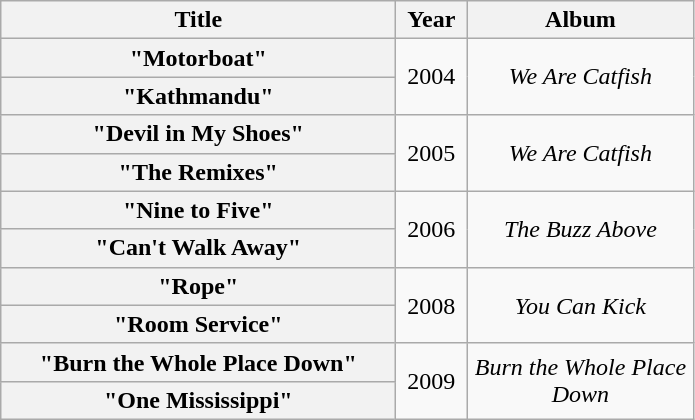<table class="wikitable plainrowheaders" style="text-align:center;">
<tr>
<th scope="col" style="width:16em;">Title</th>
<th scope="col" style="width:2.5em;">Year</th>
<th scope="col" style="width:9em;">Album</th>
</tr>
<tr>
<th scope="row">"Motorboat"</th>
<td rowspan="2">2004</td>
<td rowspan="2"><em>We Are Catfish</em></td>
</tr>
<tr>
<th scope="row">"Kathmandu"</th>
</tr>
<tr>
<th scope="row">"Devil in My Shoes"</th>
<td rowspan="2">2005</td>
<td rowspan="2"><em>We Are Catfish</em></td>
</tr>
<tr>
<th scope="row">"The Remixes"</th>
</tr>
<tr>
<th scope="row">"Nine to Five"</th>
<td rowspan="2">2006</td>
<td rowspan="2"><em>The Buzz Above</em></td>
</tr>
<tr>
<th scope="row">"Can't Walk Away"</th>
</tr>
<tr>
<th scope="row">"Rope"</th>
<td rowspan="2">2008</td>
<td rowspan="2"><em>You Can Kick</em></td>
</tr>
<tr>
<th scope="row">"Room Service"</th>
</tr>
<tr>
<th scope="row">"Burn the Whole Place Down"</th>
<td rowspan="2">2009</td>
<td rowspan="2"><em>Burn the Whole Place Down</em></td>
</tr>
<tr>
<th scope="row">"One Mississippi"</th>
</tr>
</table>
